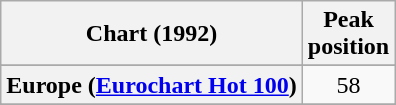<table class="wikitable sortable plainrowheaders" style="text-align:center">
<tr>
<th>Chart (1992)</th>
<th>Peak<br>position</th>
</tr>
<tr>
</tr>
<tr>
<th scope="row">Europe (<a href='#'>Eurochart Hot 100</a>)</th>
<td>58</td>
</tr>
<tr>
</tr>
<tr>
</tr>
<tr>
</tr>
<tr>
</tr>
</table>
